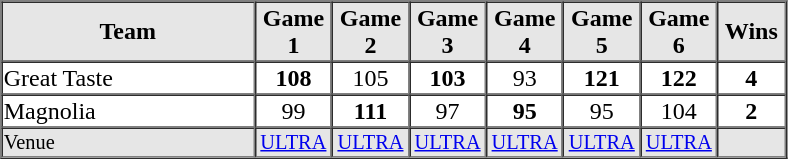<table border="1" cellspacing="0"  style="width:525px; margin:auto;">
<tr style="text-align:center; background:#e6e6e6;">
<th style="text-align:center; width:30%;">Team</th>
<th width=8%>Game 1</th>
<th width=8%>Game 2</th>
<th width=8%>Game 3</th>
<th width=8%>Game 4</th>
<th width=8%>Game 5</th>
<th width=8%>Game 6</th>
<th width=8%>Wins</th>
</tr>
<tr style="text-align:center;">
<td align=left>Great Taste</td>
<td><strong>108</strong></td>
<td>105</td>
<td><strong>103</strong></td>
<td>93</td>
<td><strong>121</strong></td>
<td><strong>122</strong></td>
<td><strong>4</strong></td>
</tr>
<tr style="text-align:center;">
<td align=left>Magnolia</td>
<td>99</td>
<td><strong>111</strong></td>
<td>97</td>
<td><strong>95</strong></td>
<td>95</td>
<td>104</td>
<td><strong>2</strong></td>
</tr>
<tr style="text-align:center; font-size:85%; background:#e6e6e6;">
<td align=left>Venue</td>
<td><a href='#'>ULTRA</a></td>
<td><a href='#'>ULTRA</a></td>
<td><a href='#'>ULTRA</a></td>
<td><a href='#'>ULTRA</a></td>
<td><a href='#'>ULTRA</a></td>
<td><a href='#'>ULTRA</a></td>
<td></td>
</tr>
</table>
